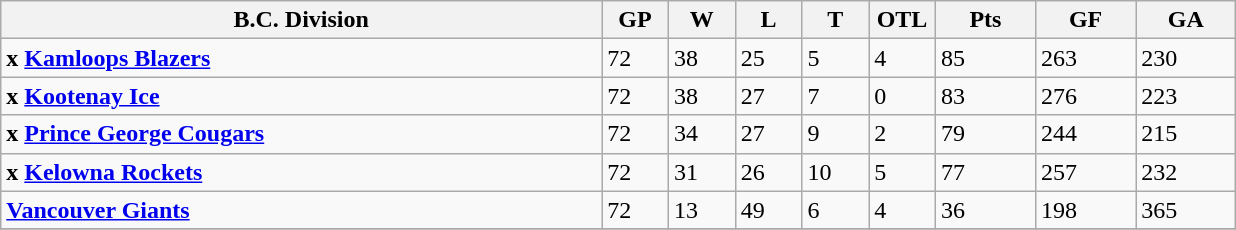<table class="wikitable">
<tr>
<th width="45%">B.C. Division</th>
<th width="5%">GP</th>
<th width="5%">W</th>
<th width="5%">L</th>
<th width="5%">T</th>
<th width="5%">OTL</th>
<th width="7.5%">Pts</th>
<th width="7.5%">GF</th>
<th width="7.5%">GA</th>
</tr>
<tr>
<td><strong>x <a href='#'>Kamloops Blazers</a></strong></td>
<td>72</td>
<td>38</td>
<td>25</td>
<td>5</td>
<td>4</td>
<td>85</td>
<td>263</td>
<td>230</td>
</tr>
<tr>
<td><strong>x <a href='#'>Kootenay Ice</a></strong></td>
<td>72</td>
<td>38</td>
<td>27</td>
<td>7</td>
<td>0</td>
<td>83</td>
<td>276</td>
<td>223</td>
</tr>
<tr>
<td><strong>x <a href='#'>Prince George Cougars</a></strong></td>
<td>72</td>
<td>34</td>
<td>27</td>
<td>9</td>
<td>2</td>
<td>79</td>
<td>244</td>
<td>215</td>
</tr>
<tr>
<td><strong>x <a href='#'>Kelowna Rockets</a></strong></td>
<td>72</td>
<td>31</td>
<td>26</td>
<td>10</td>
<td>5</td>
<td>77</td>
<td>257</td>
<td>232</td>
</tr>
<tr>
<td><strong><a href='#'>Vancouver Giants</a></strong></td>
<td>72</td>
<td>13</td>
<td>49</td>
<td>6</td>
<td>4</td>
<td>36</td>
<td>198</td>
<td>365</td>
</tr>
<tr>
</tr>
</table>
